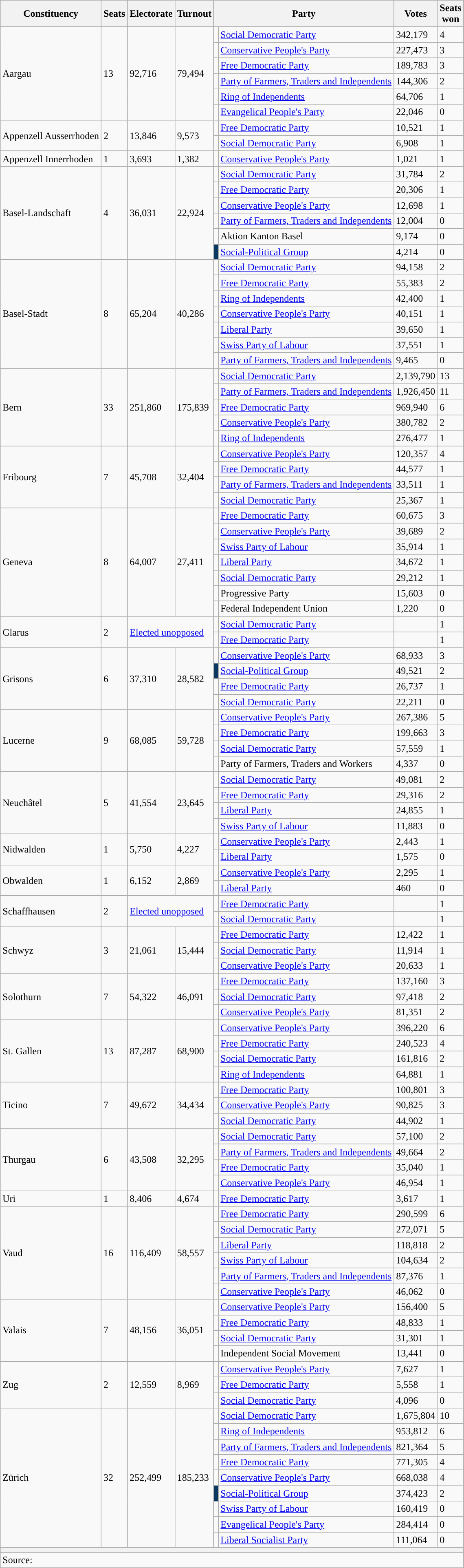<table class="wikitable">
<tr>
<th>Constituency</th>
<th>Seats</th>
<th>Electorate</th>
<th>Turnout</th>
<th colspan="2">Party</th>
<th>Votes</th>
<th>Seats<br>won</th>
</tr>
<tr>
<td rowspan="6">Aargau</td>
<td rowspan="6">13</td>
<td rowspan="6">92,716</td>
<td rowspan="6">79,494</td>
<td style="color:inherit;background:"></td>
<td><a href='#'>Social Democratic Party</a></td>
<td>342,179</td>
<td>4</td>
</tr>
<tr>
<td style="color:inherit;background:"></td>
<td><a href='#'>Conservative People's Party</a></td>
<td>227,473</td>
<td>3</td>
</tr>
<tr>
<td style="color:inherit;background:"></td>
<td><a href='#'>Free Democratic Party</a></td>
<td>189,783</td>
<td>3</td>
</tr>
<tr>
<td style="color:inherit;background:"></td>
<td><a href='#'>Party of Farmers, Traders and Independents</a></td>
<td>144,306</td>
<td>2</td>
</tr>
<tr>
<td style="color:inherit;background:"></td>
<td><a href='#'>Ring of Independents</a></td>
<td>64,706</td>
<td>1</td>
</tr>
<tr>
<td style="color:inherit;background:"></td>
<td><a href='#'>Evangelical People's Party</a></td>
<td>22,046</td>
<td>0</td>
</tr>
<tr>
<td rowspan="2">Appenzell Ausserrhoden</td>
<td rowspan="2">2</td>
<td rowspan="2">13,846</td>
<td rowspan="2">9,573</td>
<td style="color:inherit;background:"></td>
<td><a href='#'>Free Democratic Party</a></td>
<td>10,521</td>
<td>1</td>
</tr>
<tr>
<td style="color:inherit;background:"></td>
<td><a href='#'>Social Democratic Party</a></td>
<td>6,908</td>
<td>1</td>
</tr>
<tr>
<td>Appenzell Innerrhoden</td>
<td>1</td>
<td>3,693</td>
<td>1,382</td>
<td style="color:inherit;background:"></td>
<td><a href='#'>Conservative People's Party</a></td>
<td>1,021</td>
<td>1</td>
</tr>
<tr>
<td rowspan="6">Basel-Landschaft</td>
<td rowspan="6">4</td>
<td rowspan="6">36,031</td>
<td rowspan="6">22,924</td>
<td style="color:inherit;background:"></td>
<td><a href='#'>Social Democratic Party</a></td>
<td>31,784</td>
<td>2</td>
</tr>
<tr>
<td style="color:inherit;background:"></td>
<td><a href='#'>Free Democratic Party</a></td>
<td>20,306</td>
<td>1</td>
</tr>
<tr>
<td style="color:inherit;background:"></td>
<td><a href='#'>Conservative People's Party</a></td>
<td>12,698</td>
<td>1</td>
</tr>
<tr>
<td style="color:inherit;background:"></td>
<td><a href='#'>Party of Farmers, Traders and Independents</a></td>
<td>12,004</td>
<td>0</td>
</tr>
<tr>
<td style="color:inherit;background:"></td>
<td>Aktion Kanton Basel</td>
<td>9,174</td>
<td>0</td>
</tr>
<tr>
<td style="color:inherit;background:#0B3861"></td>
<td><a href='#'>Social-Political Group</a></td>
<td>4,214</td>
<td>0</td>
</tr>
<tr>
<td rowspan="7">Basel-Stadt</td>
<td rowspan="7">8</td>
<td rowspan="7">65,204</td>
<td rowspan="7">40,286</td>
<td style="color:inherit;background:"></td>
<td><a href='#'>Social Democratic Party</a></td>
<td>94,158</td>
<td>2</td>
</tr>
<tr>
<td style="color:inherit;background:"></td>
<td><a href='#'>Free Democratic Party</a></td>
<td>55,383</td>
<td>2</td>
</tr>
<tr>
<td style="color:inherit;background:"></td>
<td><a href='#'>Ring of Independents</a></td>
<td>42,400</td>
<td>1</td>
</tr>
<tr>
<td style="color:inherit;background:"></td>
<td><a href='#'>Conservative People's Party</a></td>
<td>40,151</td>
<td>1</td>
</tr>
<tr>
<td style="color:inherit;background:"></td>
<td><a href='#'>Liberal Party</a></td>
<td>39,650</td>
<td>1</td>
</tr>
<tr>
<td style="color:inherit;background:"></td>
<td><a href='#'>Swiss Party of Labour</a></td>
<td>37,551</td>
<td>1</td>
</tr>
<tr>
<td style="color:inherit;background:"></td>
<td><a href='#'>Party of Farmers, Traders and Independents</a></td>
<td>9,465</td>
<td>0</td>
</tr>
<tr>
<td rowspan="5">Bern</td>
<td rowspan="5">33</td>
<td rowspan="5">251,860</td>
<td rowspan="5">175,839</td>
<td style="color:inherit;background:"></td>
<td><a href='#'>Social Democratic Party</a></td>
<td>2,139,790</td>
<td>13</td>
</tr>
<tr>
<td style="color:inherit;background:"></td>
<td><a href='#'>Party of Farmers, Traders and Independents</a></td>
<td>1,926,450</td>
<td>11</td>
</tr>
<tr>
<td style="color:inherit;background:"></td>
<td><a href='#'>Free Democratic Party</a></td>
<td>969,940</td>
<td>6</td>
</tr>
<tr>
<td style="color:inherit;background:"></td>
<td><a href='#'>Conservative People's Party</a></td>
<td>380,782</td>
<td>2</td>
</tr>
<tr>
<td style="color:inherit;background:"></td>
<td><a href='#'>Ring of Independents</a></td>
<td>276,477</td>
<td>1</td>
</tr>
<tr>
<td rowspan="4">Fribourg</td>
<td rowspan="4">7</td>
<td rowspan="4">45,708</td>
<td rowspan="4">32,404</td>
<td style="color:inherit;background:"></td>
<td><a href='#'>Conservative People's Party</a></td>
<td>120,357</td>
<td>4</td>
</tr>
<tr>
<td style="color:inherit;background:"></td>
<td><a href='#'>Free Democratic Party</a></td>
<td>44,577</td>
<td>1</td>
</tr>
<tr>
<td style="color:inherit;background:"></td>
<td><a href='#'>Party of Farmers, Traders and Independents</a></td>
<td>33,511</td>
<td>1</td>
</tr>
<tr>
<td style="color:inherit;background:"></td>
<td><a href='#'>Social Democratic Party</a></td>
<td>25,367</td>
<td>1</td>
</tr>
<tr>
<td rowspan="7">Geneva</td>
<td rowspan="7">8</td>
<td rowspan="7">64,007</td>
<td rowspan="7">27,411</td>
<td style="color:inherit;background:"></td>
<td><a href='#'>Free Democratic Party</a></td>
<td>60,675</td>
<td>3</td>
</tr>
<tr>
<td style="color:inherit;background:"></td>
<td><a href='#'>Conservative People's Party</a></td>
<td>39,689</td>
<td>2</td>
</tr>
<tr>
<td style="color:inherit;background:"></td>
<td><a href='#'>Swiss Party of Labour</a></td>
<td>35,914</td>
<td>1</td>
</tr>
<tr>
<td style="color:inherit;background:"></td>
<td><a href='#'>Liberal Party</a></td>
<td>34,672</td>
<td>1</td>
</tr>
<tr>
<td style="color:inherit;background:"></td>
<td><a href='#'>Social Democratic Party</a></td>
<td>29,212</td>
<td>1</td>
</tr>
<tr>
<td style="color:inherit;background:"></td>
<td>Progressive Party</td>
<td>15,603</td>
<td>0</td>
</tr>
<tr>
<td style="color:inherit;background:"></td>
<td>Federal Independent Union</td>
<td>1,220</td>
<td>0</td>
</tr>
<tr>
<td rowspan="2">Glarus</td>
<td rowspan="2">2</td>
<td rowspan="2" colspan=2><a href='#'>Elected unopposed</a></td>
<td style="color:inherit;background:"></td>
<td><a href='#'>Social Democratic Party</a></td>
<td></td>
<td>1</td>
</tr>
<tr>
<td style="color:inherit;background:"></td>
<td><a href='#'>Free Democratic Party</a></td>
<td></td>
<td>1</td>
</tr>
<tr>
<td rowspan="4">Grisons</td>
<td rowspan="4">6</td>
<td rowspan="4">37,310</td>
<td rowspan="4">28,582</td>
<td style="color:inherit;background:"></td>
<td><a href='#'>Conservative People's Party</a></td>
<td>68,933</td>
<td>3</td>
</tr>
<tr>
<td style="color:inherit;background:#0B3861"></td>
<td><a href='#'>Social-Political Group</a></td>
<td>49,521</td>
<td>2</td>
</tr>
<tr>
<td style="color:inherit;background:"></td>
<td><a href='#'>Free Democratic Party</a></td>
<td>26,737</td>
<td>1</td>
</tr>
<tr>
<td style="color:inherit;background:"></td>
<td><a href='#'>Social Democratic Party</a></td>
<td>22,211</td>
<td>0</td>
</tr>
<tr>
<td rowspan="4">Lucerne</td>
<td rowspan="4">9</td>
<td rowspan="4">68,085</td>
<td rowspan="4">59,728</td>
<td style="color:inherit;background:"></td>
<td><a href='#'>Conservative People's Party</a></td>
<td>267,386</td>
<td>5</td>
</tr>
<tr>
<td style="color:inherit;background:"></td>
<td><a href='#'>Free Democratic Party</a></td>
<td>199,663</td>
<td>3</td>
</tr>
<tr>
<td style="color:inherit;background:"></td>
<td><a href='#'>Social Democratic Party</a></td>
<td>57,559</td>
<td>1</td>
</tr>
<tr>
<td style="color:inherit;background:"></td>
<td>Party of Farmers, Traders and Workers</td>
<td>4,337</td>
<td>0</td>
</tr>
<tr>
<td rowspan="4">Neuchâtel</td>
<td rowspan="4">5</td>
<td rowspan="4">41,554</td>
<td rowspan="4">23,645</td>
<td style="color:inherit;background:"></td>
<td><a href='#'>Social Democratic Party</a></td>
<td>49,081</td>
<td>2</td>
</tr>
<tr>
<td style="color:inherit;background:"></td>
<td><a href='#'>Free Democratic Party</a></td>
<td>29,316</td>
<td>2</td>
</tr>
<tr>
<td style="color:inherit;background:"></td>
<td><a href='#'>Liberal Party</a></td>
<td>24,855</td>
<td>1</td>
</tr>
<tr>
<td style="color:inherit;background:"></td>
<td><a href='#'>Swiss Party of Labour</a></td>
<td>11,883</td>
<td>0</td>
</tr>
<tr>
<td rowspan="2">Nidwalden</td>
<td rowspan="2">1</td>
<td rowspan="2">5,750</td>
<td rowspan="2">4,227</td>
<td style="color:inherit;background:"></td>
<td><a href='#'>Conservative People's Party</a></td>
<td>2,443</td>
<td>1</td>
</tr>
<tr>
<td style="color:inherit;background:"></td>
<td><a href='#'>Liberal Party</a></td>
<td>1,575</td>
<td>0</td>
</tr>
<tr>
<td rowspan="2">Obwalden</td>
<td rowspan="2">1</td>
<td rowspan="2">6,152</td>
<td rowspan="2">2,869</td>
<td style="color:inherit;background:"></td>
<td><a href='#'>Conservative People's Party</a></td>
<td>2,295</td>
<td>1</td>
</tr>
<tr>
<td style="color:inherit;background:"></td>
<td><a href='#'>Liberal Party</a></td>
<td>460</td>
<td>0</td>
</tr>
<tr>
<td rowspan="2">Schaffhausen</td>
<td rowspan="2">2</td>
<td rowspan="2" colspan=2><a href='#'>Elected unopposed</a></td>
<td style="color:inherit;background:"></td>
<td><a href='#'>Free Democratic Party</a></td>
<td></td>
<td>1</td>
</tr>
<tr>
<td style="color:inherit;background:"></td>
<td><a href='#'>Social Democratic Party</a></td>
<td></td>
<td>1</td>
</tr>
<tr>
<td rowspan="3">Schwyz</td>
<td rowspan="3">3</td>
<td rowspan="3">21,061</td>
<td rowspan="3">15,444</td>
<td style="color:inherit;background:"></td>
<td><a href='#'>Free Democratic Party</a></td>
<td>12,422</td>
<td>1</td>
</tr>
<tr>
<td style="color:inherit;background:"></td>
<td><a href='#'>Social Democratic Party</a></td>
<td>11,914</td>
<td>1</td>
</tr>
<tr>
<td style="color:inherit;background:"></td>
<td><a href='#'>Conservative People's Party</a></td>
<td>20,633</td>
<td>1</td>
</tr>
<tr>
<td rowspan="3">Solothurn</td>
<td rowspan="3">7</td>
<td rowspan="3">54,322</td>
<td rowspan="3">46,091</td>
<td style="color:inherit;background:"></td>
<td><a href='#'>Free Democratic Party</a></td>
<td>137,160</td>
<td>3</td>
</tr>
<tr>
<td style="color:inherit;background:"></td>
<td><a href='#'>Social Democratic Party</a></td>
<td>97,418</td>
<td>2</td>
</tr>
<tr>
<td style="color:inherit;background:"></td>
<td><a href='#'>Conservative People's Party</a></td>
<td>81,351</td>
<td>2</td>
</tr>
<tr>
<td rowspan="4">St. Gallen</td>
<td rowspan="4">13</td>
<td rowspan="4">87,287</td>
<td rowspan="4">68,900</td>
<td style="color:inherit;background:"></td>
<td><a href='#'>Conservative People's Party</a></td>
<td>396,220</td>
<td>6</td>
</tr>
<tr>
<td style="color:inherit;background:"></td>
<td><a href='#'>Free Democratic Party</a></td>
<td>240,523</td>
<td>4</td>
</tr>
<tr>
<td style="color:inherit;background:"></td>
<td><a href='#'>Social Democratic Party</a></td>
<td>161,816</td>
<td>2</td>
</tr>
<tr>
<td style="color:inherit;background:"></td>
<td><a href='#'>Ring of Independents</a></td>
<td>64,881</td>
<td>1</td>
</tr>
<tr>
<td rowspan="3">Ticino</td>
<td rowspan="3">7</td>
<td rowspan="3">49,672</td>
<td rowspan="3">34,434</td>
<td style="color:inherit;background:"></td>
<td><a href='#'>Free Democratic Party</a></td>
<td>100,801</td>
<td>3</td>
</tr>
<tr>
<td style="color:inherit;background:"></td>
<td><a href='#'>Conservative People's Party</a></td>
<td>90,825</td>
<td>3</td>
</tr>
<tr>
<td style="color:inherit;background:"></td>
<td><a href='#'>Social Democratic Party</a></td>
<td>44,902</td>
<td>1</td>
</tr>
<tr>
<td rowspan="4">Thurgau</td>
<td rowspan="4">6</td>
<td rowspan="4">43,508</td>
<td rowspan="4">32,295</td>
<td style="color:inherit;background:"></td>
<td><a href='#'>Social Democratic Party</a></td>
<td>57,100</td>
<td>2</td>
</tr>
<tr>
<td style="color:inherit;background:"></td>
<td><a href='#'>Party of Farmers, Traders and Independents</a></td>
<td>49,664</td>
<td>2</td>
</tr>
<tr>
<td style="color:inherit;background:"></td>
<td><a href='#'>Free Democratic Party</a></td>
<td>35,040</td>
<td>1</td>
</tr>
<tr>
<td style="color:inherit;background:"></td>
<td><a href='#'>Conservative People's Party</a></td>
<td>46,954</td>
<td>1</td>
</tr>
<tr>
<td>Uri</td>
<td>1</td>
<td>8,406</td>
<td>4,674</td>
<td style="color:inherit;background:"></td>
<td><a href='#'>Free Democratic Party</a></td>
<td>3,617</td>
<td>1</td>
</tr>
<tr>
<td rowspan="6">Vaud</td>
<td rowspan="6">16</td>
<td rowspan="6">116,409</td>
<td rowspan="6">58,557</td>
<td style="color:inherit;background:"></td>
<td><a href='#'>Free Democratic Party</a></td>
<td>290,599</td>
<td>6</td>
</tr>
<tr>
<td style="color:inherit;background:"></td>
<td><a href='#'>Social Democratic Party</a></td>
<td>272,071</td>
<td>5</td>
</tr>
<tr>
<td style="color:inherit;background:"></td>
<td><a href='#'>Liberal Party</a></td>
<td>118,818</td>
<td>2</td>
</tr>
<tr>
<td style="color:inherit;background:"></td>
<td><a href='#'>Swiss Party of Labour</a></td>
<td>104,634</td>
<td>2</td>
</tr>
<tr>
<td style="color:inherit;background:"></td>
<td><a href='#'>Party of Farmers, Traders and Independents</a></td>
<td>87,376</td>
<td>1</td>
</tr>
<tr>
<td style="color:inherit;background:"></td>
<td><a href='#'>Conservative People's Party</a></td>
<td>46,062</td>
<td>0</td>
</tr>
<tr>
<td rowspan="4">Valais</td>
<td rowspan="4">7</td>
<td rowspan="4">48,156</td>
<td rowspan="4">36,051</td>
<td style="color:inherit;background:"></td>
<td><a href='#'>Conservative People's Party</a></td>
<td>156,400</td>
<td>5</td>
</tr>
<tr>
<td style="color:inherit;background:"></td>
<td><a href='#'>Free Democratic Party</a></td>
<td>48,833</td>
<td>1</td>
</tr>
<tr>
<td style="color:inherit;background:"></td>
<td><a href='#'>Social Democratic Party</a></td>
<td>31,301</td>
<td>1</td>
</tr>
<tr>
<td style="color:inherit;background:"></td>
<td>Independent Social Movement</td>
<td>13,441</td>
<td>0</td>
</tr>
<tr>
<td rowspan="3">Zug</td>
<td rowspan="3">2</td>
<td rowspan="3">12,559</td>
<td rowspan="3">8,969</td>
<td style="color:inherit;background:"></td>
<td><a href='#'>Conservative People's Party</a></td>
<td>7,627</td>
<td>1</td>
</tr>
<tr>
<td style="color:inherit;background:"></td>
<td><a href='#'>Free Democratic Party</a></td>
<td>5,558</td>
<td>1</td>
</tr>
<tr>
<td style="color:inherit;background:"></td>
<td><a href='#'>Social Democratic Party</a></td>
<td>4,096</td>
<td>0</td>
</tr>
<tr>
<td rowspan="9">Zürich</td>
<td rowspan="9">32</td>
<td rowspan="9">252,499</td>
<td rowspan="9">185,233</td>
<td style="color:inherit;background:"></td>
<td><a href='#'>Social Democratic Party</a></td>
<td>1,675,804</td>
<td>10</td>
</tr>
<tr>
<td style="color:inherit;background:"></td>
<td><a href='#'>Ring of Independents</a></td>
<td>953,812</td>
<td>6</td>
</tr>
<tr>
<td style="color:inherit;background:"></td>
<td><a href='#'>Party of Farmers, Traders and Independents</a></td>
<td>821,364</td>
<td>5</td>
</tr>
<tr>
<td style="color:inherit;background:"></td>
<td><a href='#'>Free Democratic Party</a></td>
<td>771,305</td>
<td>4</td>
</tr>
<tr>
<td style="color:inherit;background:"></td>
<td><a href='#'>Conservative People's Party</a></td>
<td>668,038</td>
<td>4</td>
</tr>
<tr>
<td style="color:inherit;background:#0B3861"></td>
<td><a href='#'>Social-Political Group</a></td>
<td>374,423</td>
<td>2</td>
</tr>
<tr>
<td style="color:inherit;background:"></td>
<td><a href='#'>Swiss Party of Labour</a></td>
<td>160,419</td>
<td>0</td>
</tr>
<tr>
<td style="color:inherit;background:"></td>
<td><a href='#'>Evangelical People's Party</a></td>
<td>284,414</td>
<td>0</td>
</tr>
<tr>
<td style="color:inherit;background:"></td>
<td><a href='#'>Liberal Socialist Party</a></td>
<td>111,064</td>
<td>0</td>
</tr>
<tr>
<th colspan="8"></th>
</tr>
<tr>
<td colspan="8">Source: </td>
</tr>
</table>
